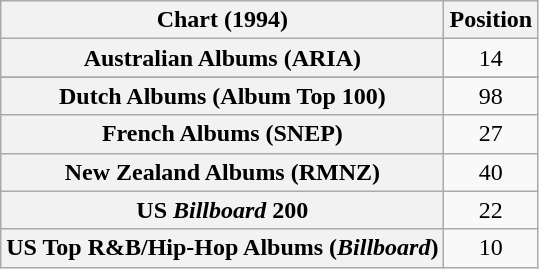<table class="wikitable sortable plainrowheaders" style="text-align:center">
<tr>
<th scope="col">Chart (1994)</th>
<th scope="col">Position</th>
</tr>
<tr>
<th scope="row">Australian Albums (ARIA)</th>
<td>14</td>
</tr>
<tr>
</tr>
<tr>
<th scope="row">Dutch Albums (Album Top 100)</th>
<td>98</td>
</tr>
<tr>
<th scope="row">French Albums (SNEP)</th>
<td>27</td>
</tr>
<tr>
<th scope="row">New Zealand Albums (RMNZ)</th>
<td>40</td>
</tr>
<tr>
<th scope="row">US <em>Billboard</em> 200</th>
<td>22</td>
</tr>
<tr>
<th scope="row">US Top R&B/Hip-Hop Albums (<em>Billboard</em>)</th>
<td>10</td>
</tr>
</table>
